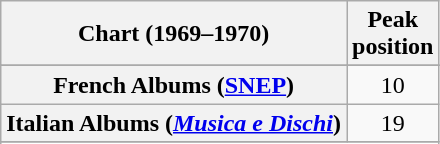<table class="wikitable sortable plainrowheaders" style="text-align:center">
<tr>
<th scope="col">Chart (1969–1970)</th>
<th scope="col">Peak<br> position</th>
</tr>
<tr>
</tr>
<tr>
<th scope="row">French Albums (<a href='#'>SNEP</a>)</th>
<td align="center">10</td>
</tr>
<tr>
<th scope="row">Italian Albums (<em><a href='#'>Musica e Dischi</a></em>)</th>
<td align="center">19</td>
</tr>
<tr>
</tr>
<tr>
</tr>
</table>
